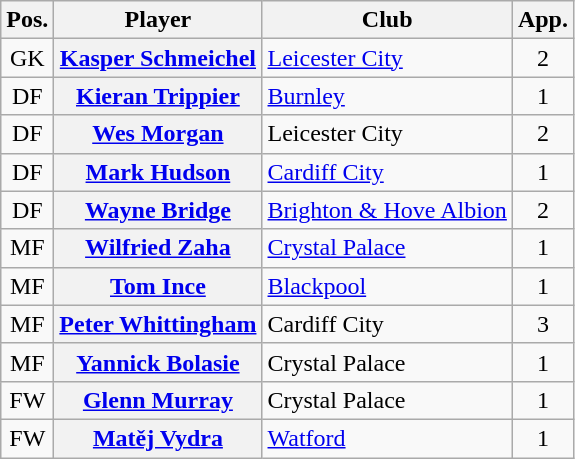<table class="wikitable plainrowheaders" style="text-align: left">
<tr>
<th scope=col>Pos.</th>
<th scope=col>Player</th>
<th scope=col>Club</th>
<th scope=col>App.</th>
</tr>
<tr>
<td style=text-align:center>GK</td>
<th scope=row><a href='#'>Kasper Schmeichel</a></th>
<td><a href='#'>Leicester City</a></td>
<td style=text-align:center>2</td>
</tr>
<tr>
<td style=text-align:center>DF</td>
<th scope=row><a href='#'>Kieran Trippier</a></th>
<td><a href='#'>Burnley</a></td>
<td style=text-align:center>1</td>
</tr>
<tr>
<td style=text-align:center>DF</td>
<th scope=row><a href='#'>Wes Morgan</a> </th>
<td>Leicester City</td>
<td style=text-align:center>2</td>
</tr>
<tr>
<td style=text-align:center>DF</td>
<th scope=row><a href='#'>Mark Hudson</a></th>
<td><a href='#'>Cardiff City</a></td>
<td style=text-align:center>1</td>
</tr>
<tr>
<td style=text-align:center>DF</td>
<th scope=row><a href='#'>Wayne Bridge</a></th>
<td><a href='#'>Brighton & Hove Albion</a></td>
<td style=text-align:center>2</td>
</tr>
<tr>
<td style=text-align:center>MF</td>
<th scope=row><a href='#'>Wilfried Zaha</a></th>
<td><a href='#'>Crystal Palace</a></td>
<td style=text-align:center>1</td>
</tr>
<tr>
<td style=text-align:center>MF</td>
<th scope=row><a href='#'>Tom Ince</a></th>
<td><a href='#'>Blackpool</a></td>
<td style=text-align:center>1</td>
</tr>
<tr>
<td style=text-align:center>MF</td>
<th scope=row><a href='#'>Peter Whittingham</a> </th>
<td>Cardiff City</td>
<td style=text-align:center>3</td>
</tr>
<tr>
<td style=text-align:center>MF</td>
<th scope=row><a href='#'>Yannick Bolasie</a></th>
<td>Crystal Palace</td>
<td style=text-align:center>1</td>
</tr>
<tr>
<td style=text-align:center>FW</td>
<th scope=row><a href='#'>Glenn Murray</a></th>
<td>Crystal Palace</td>
<td style=text-align:center>1</td>
</tr>
<tr>
<td style=text-align:center>FW</td>
<th scope=row><a href='#'>Matěj Vydra</a></th>
<td><a href='#'>Watford</a></td>
<td style=text-align:center>1</td>
</tr>
</table>
